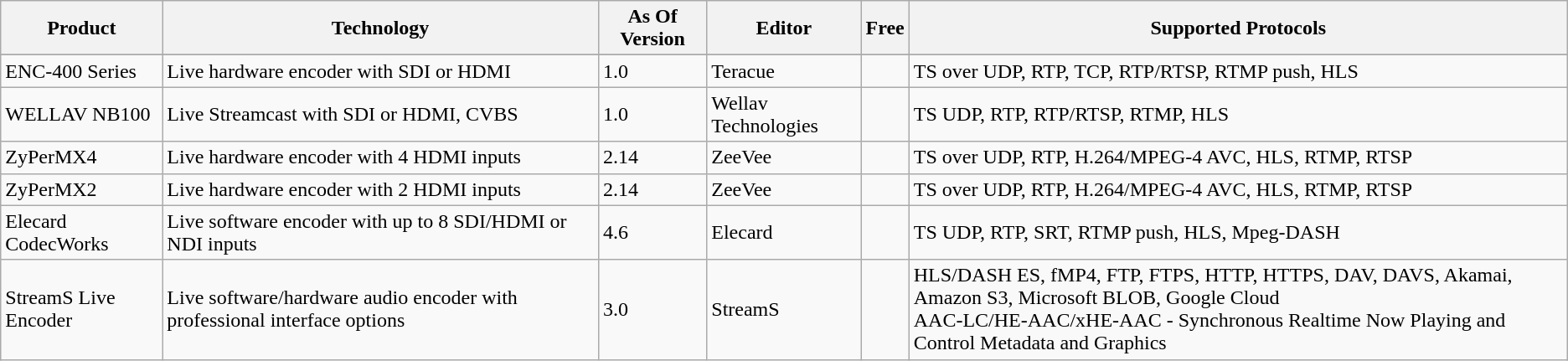<table class="wikitable">
<tr>
<th>Product</th>
<th>Technology</th>
<th>As Of Version</th>
<th>Editor</th>
<th>Free</th>
<th>Supported Protocols</th>
</tr>
<tr>
</tr>
<tr>
<td>ENC-400 Series</td>
<td>Live hardware encoder with SDI or HDMI</td>
<td>1.0</td>
<td>Teracue</td>
<td></td>
<td>TS over UDP, RTP, TCP, RTP/RTSP, RTMP push, HLS</td>
</tr>
<tr>
<td>WELLAV NB100</td>
<td>Live Streamcast with SDI or HDMI, CVBS</td>
<td>1.0</td>
<td>Wellav Technologies</td>
<td></td>
<td>TS UDP, RTP, RTP/RTSP, RTMP, HLS</td>
</tr>
<tr>
<td>ZyPerMX4</td>
<td>Live hardware encoder with 4 HDMI inputs</td>
<td>2.14</td>
<td>ZeeVee</td>
<td></td>
<td>TS over UDP, RTP, H.264/MPEG-4 AVC, HLS, RTMP, RTSP</td>
</tr>
<tr>
<td>ZyPerMX2</td>
<td>Live hardware encoder with 2 HDMI inputs</td>
<td>2.14</td>
<td>ZeeVee</td>
<td></td>
<td>TS over UDP, RTP, H.264/MPEG-4 AVC, HLS, RTMP, RTSP</td>
</tr>
<tr>
<td>Elecard CodecWorks</td>
<td>Live software encoder with up to 8 SDI/HDMI or NDI inputs</td>
<td>4.6</td>
<td>Elecard</td>
<td></td>
<td>TS UDP, RTP, SRT, RTMP push, HLS, Mpeg-DASH</td>
</tr>
<tr>
<td>StreamS Live Encoder</td>
<td>Live software/hardware audio encoder with professional interface options</td>
<td>3.0</td>
<td>StreamS</td>
<td></td>
<td>HLS/DASH ES, fMP4, FTP, FTPS, HTTP, HTTPS, DAV, DAVS, Akamai, Amazon S3, Microsoft BLOB, Google Cloud <br> AAC-LC/HE-AAC/xHE-AAC - Synchronous Realtime Now Playing and Control Metadata and Graphics</td>
</tr>
</table>
